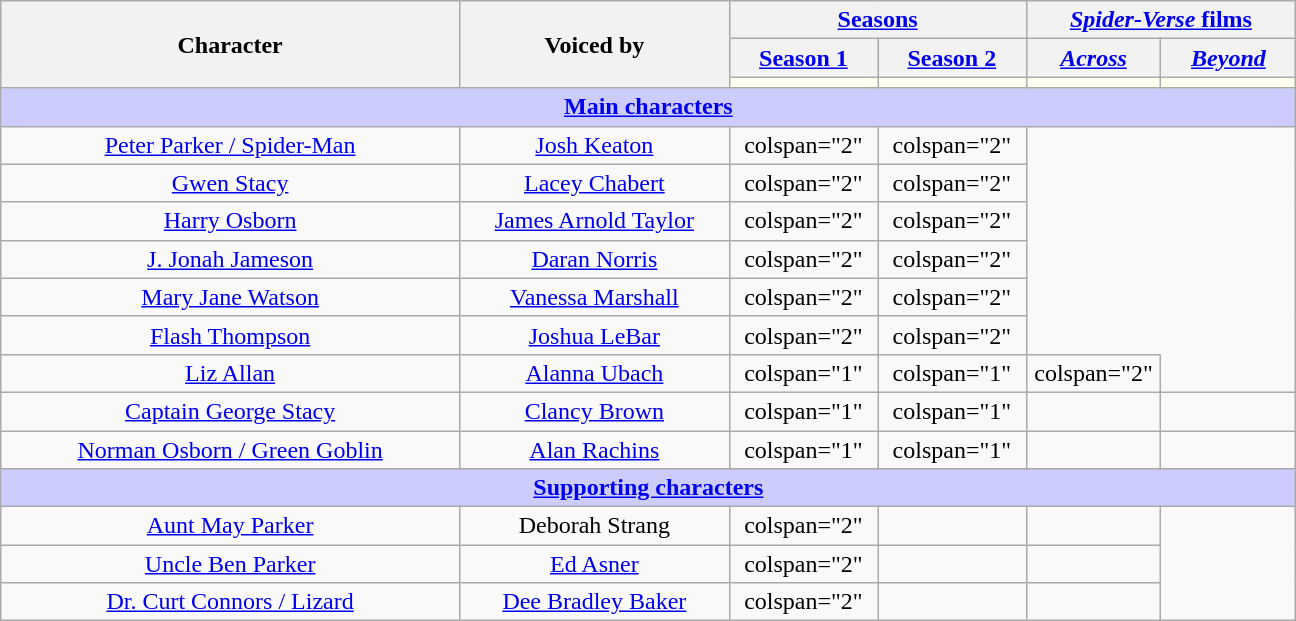<table class="wikitable plainrowheaders" style="text-align:center;">
<tr>
<th scope="col" width="34%" rowspan="3">Character</th>
<th scope="col" width="20%" rowspan="3">Voiced by</th>
<th scope="col" colspan="2"><a href='#'>Seasons</a></th>
<th scope="col" colspan="2"><a href='#'><em>Spider-Verse</em> films</a></th>
</tr>
<tr>
<th width="11%"><a href='#'>Season 1</a></th>
<th width="11%"><a href='#'>Season 2</a></th>
<th width="10%"><a href='#'><em>Across</em></a></th>
<th width="10%"><a href='#'><em>Beyond</em></a></th>
</tr>
<tr>
<th style="background:ivory;"></th>
<th style="background:ivory;"></th>
<th style="background:ivory;"></th>
<th style="background:ivory;"></th>
</tr>
<tr>
<th colspan="6" style="background:#ccf;"><a href='#'>Main characters</a></th>
</tr>
<tr>
<td scope="row"><a href='#'>Peter Parker / Spider-Man</a></td>
<td><a href='#'>Josh Keaton</a></td>
<td>colspan="2" </td>
<td>colspan="2" </td>
</tr>
<tr>
<td scope="row"><a href='#'>Gwen Stacy</a></td>
<td><a href='#'>Lacey Chabert</a></td>
<td>colspan="2" </td>
<td>colspan="2" </td>
</tr>
<tr>
<td scope="row"><a href='#'>Harry Osborn</a></td>
<td><a href='#'>James Arnold Taylor</a></td>
<td>colspan="2" </td>
<td>colspan="2" </td>
</tr>
<tr>
<td scope="row"><a href='#'>J. Jonah Jameson</a></td>
<td><a href='#'>Daran Norris</a></td>
<td>colspan="2" </td>
<td>colspan="2" </td>
</tr>
<tr>
<td scope="row"><a href='#'>Mary Jane Watson</a></td>
<td><a href='#'>Vanessa Marshall</a></td>
<td>colspan="2" </td>
<td>colspan="2" </td>
</tr>
<tr>
<td scope="row"><a href='#'>Flash Thompson</a></td>
<td><a href='#'>Joshua LeBar</a></td>
<td>colspan="2" </td>
<td>colspan="2" </td>
</tr>
<tr>
<td scope="row"><a href='#'>Liz Allan</a></td>
<td><a href='#'>Alanna Ubach</a></td>
<td>colspan="1" </td>
<td>colspan="1" </td>
<td>colspan="2" </td>
</tr>
<tr>
<td scope="row"><a href='#'>Captain George Stacy</a></td>
<td><a href='#'>Clancy Brown</a></td>
<td>colspan="1" </td>
<td>colspan="1" </td>
<td></td>
<td></td>
</tr>
<tr>
<td scope="row"><a href='#'>Norman Osborn / Green Goblin</a></td>
<td><a href='#'>Alan Rachins</a></td>
<td>colspan="1" </td>
<td>colspan="1" </td>
<td></td>
<td></td>
</tr>
<tr>
<th colspan="6" style="background:#ccf;"><a href='#'>Supporting characters</a></th>
</tr>
<tr>
<td scope="row"><a href='#'>Aunt May Parker</a></td>
<td>Deborah Strang</td>
<td>colspan="2" </td>
<td></td>
<td></td>
</tr>
<tr>
<td scope="row"><a href='#'>Uncle Ben Parker</a></td>
<td><a href='#'>Ed Asner</a></td>
<td>colspan="2" </td>
<td></td>
<td></td>
</tr>
<tr>
<td scope="row"><a href='#'>Dr. Curt Connors / Lizard</a></td>
<td><a href='#'>Dee Bradley Baker</a></td>
<td>colspan="2" </td>
<td></td>
<td></td>
</tr>
</table>
